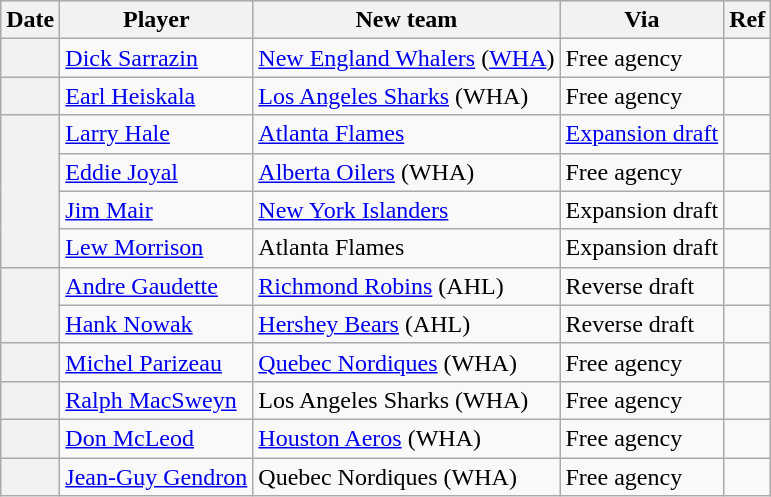<table class="wikitable plainrowheaders">
<tr style="background:#ddd; text-align:center;">
<th>Date</th>
<th>Player</th>
<th>New team</th>
<th>Via</th>
<th>Ref</th>
</tr>
<tr>
<th scope="row"></th>
<td><a href='#'>Dick Sarrazin</a></td>
<td><a href='#'>New England Whalers</a> (<a href='#'>WHA</a>)</td>
<td>Free agency</td>
<td></td>
</tr>
<tr>
<th scope="row"></th>
<td><a href='#'>Earl Heiskala</a></td>
<td><a href='#'>Los Angeles Sharks</a> (WHA)</td>
<td>Free agency</td>
<td></td>
</tr>
<tr>
<th scope="row" rowspan="4"></th>
<td><a href='#'>Larry Hale</a></td>
<td><a href='#'>Atlanta Flames</a></td>
<td><a href='#'>Expansion draft</a></td>
<td></td>
</tr>
<tr>
<td><a href='#'>Eddie Joyal</a></td>
<td><a href='#'>Alberta Oilers</a> (WHA)</td>
<td>Free agency</td>
<td></td>
</tr>
<tr>
<td><a href='#'>Jim Mair</a></td>
<td><a href='#'>New York Islanders</a></td>
<td>Expansion draft</td>
<td></td>
</tr>
<tr>
<td><a href='#'>Lew Morrison</a></td>
<td>Atlanta Flames</td>
<td>Expansion draft</td>
<td></td>
</tr>
<tr>
<th scope="row" rowspan="2"></th>
<td><a href='#'>Andre Gaudette</a></td>
<td><a href='#'>Richmond Robins</a> (AHL)</td>
<td>Reverse draft</td>
<td></td>
</tr>
<tr>
<td><a href='#'>Hank Nowak</a></td>
<td><a href='#'>Hershey Bears</a> (AHL)</td>
<td>Reverse draft</td>
<td></td>
</tr>
<tr>
<th scope="row"></th>
<td><a href='#'>Michel Parizeau</a></td>
<td><a href='#'>Quebec Nordiques</a> (WHA)</td>
<td>Free agency</td>
<td></td>
</tr>
<tr>
<th scope="row"></th>
<td><a href='#'>Ralph MacSweyn</a></td>
<td>Los Angeles Sharks (WHA)</td>
<td>Free agency</td>
<td></td>
</tr>
<tr>
<th scope="row"></th>
<td><a href='#'>Don McLeod</a></td>
<td><a href='#'>Houston Aeros</a> (WHA)</td>
<td>Free agency</td>
<td></td>
</tr>
<tr>
<th scope="row"></th>
<td><a href='#'>Jean-Guy Gendron</a></td>
<td>Quebec Nordiques (WHA)</td>
<td>Free agency</td>
<td></td>
</tr>
</table>
